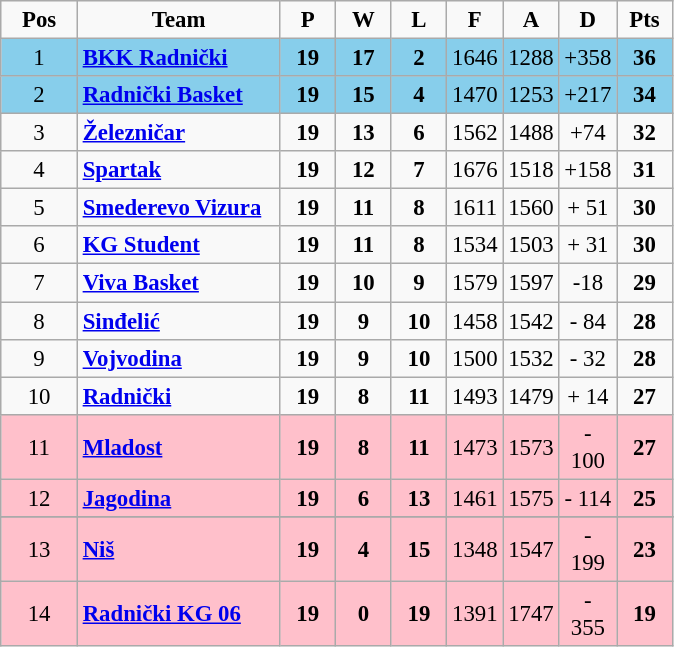<table class="wikitable sortable" style="text-align: center; font-size:95%">
<tr>
<td width="44"><strong>Pos</strong></td>
<td width="128"><strong>Team</strong></td>
<td width="30"><strong>P</strong></td>
<td width="30"><strong>W</strong></td>
<td width="30"><strong>L</strong></td>
<td width="30"><strong>F</strong></td>
<td width="30"><strong>A</strong></td>
<td width="30"><strong>D</strong></td>
<td width="30"><strong>Pts</strong></td>
</tr>
<tr bgcolor="87ceeb">
<td>1</td>
<td align="left"><strong><a href='#'>BKK Radnički</a></strong></td>
<td><strong>19</strong></td>
<td><strong>17</strong></td>
<td><strong>2</strong></td>
<td>1646</td>
<td>1288</td>
<td>+358</td>
<td><strong>36</strong></td>
</tr>
<tr bgcolor="87ceeb">
<td>2</td>
<td align="left"><strong><a href='#'>Radnički Basket</a></strong></td>
<td><strong>19</strong></td>
<td><strong>15</strong></td>
<td><strong>4</strong></td>
<td>1470</td>
<td>1253</td>
<td>+217</td>
<td><strong>34</strong></td>
</tr>
<tr>
<td>3</td>
<td align="left"><strong><a href='#'>Železničar</a></strong></td>
<td><strong>19</strong></td>
<td><strong>13</strong></td>
<td><strong>6</strong></td>
<td>1562</td>
<td>1488</td>
<td>+74</td>
<td><strong>32</strong></td>
</tr>
<tr>
<td>4</td>
<td align="left"><strong><a href='#'>Spartak</a></strong></td>
<td><strong>19</strong></td>
<td><strong>12</strong></td>
<td><strong>7</strong></td>
<td>1676</td>
<td>1518</td>
<td>+158</td>
<td><strong>31</strong></td>
</tr>
<tr>
<td>5</td>
<td align="left"><strong><a href='#'>Smederevo Vizura</a></strong></td>
<td><strong>19</strong></td>
<td><strong>11</strong></td>
<td><strong>8</strong></td>
<td>1611</td>
<td>1560</td>
<td>+ 51</td>
<td><strong>30</strong></td>
</tr>
<tr>
<td>6</td>
<td align="left"><strong><a href='#'>KG Student</a></strong></td>
<td><strong>19</strong></td>
<td><strong>11</strong></td>
<td><strong>8</strong></td>
<td>1534</td>
<td>1503</td>
<td>+ 31</td>
<td><strong>30</strong></td>
</tr>
<tr>
<td>7</td>
<td align="left"><strong><a href='#'>Viva Basket</a></strong></td>
<td><strong>19</strong></td>
<td><strong>10</strong></td>
<td><strong>9</strong></td>
<td>1579</td>
<td>1597</td>
<td>-18</td>
<td><strong>29</strong></td>
</tr>
<tr>
<td>8</td>
<td align="left"><strong><a href='#'>Sinđelić</a></strong></td>
<td><strong>19</strong></td>
<td><strong>9</strong></td>
<td><strong>10</strong></td>
<td>1458</td>
<td>1542</td>
<td>- 84</td>
<td><strong>28</strong></td>
</tr>
<tr>
<td>9</td>
<td align="left"><strong><a href='#'>Vojvodina</a></strong></td>
<td><strong>19</strong></td>
<td><strong>9</strong></td>
<td><strong>10</strong></td>
<td>1500</td>
<td>1532</td>
<td>- 32</td>
<td><strong>28</strong></td>
</tr>
<tr>
<td>10</td>
<td align="left"><strong><a href='#'>Radnički</a></strong></td>
<td><strong>19</strong></td>
<td><strong>8</strong></td>
<td><strong>11</strong></td>
<td>1493</td>
<td>1479</td>
<td>+ 14</td>
<td><strong>27</strong></td>
</tr>
<tr bgcolor="ffc0cb">
<td>11</td>
<td align="left"><strong><a href='#'>Mladost</a></strong></td>
<td><strong>19</strong></td>
<td><strong>8</strong></td>
<td><strong>11</strong></td>
<td>1473</td>
<td>1573</td>
<td>- 100</td>
<td><strong>27</strong></td>
</tr>
<tr bgcolor="ffc0cb">
<td>12</td>
<td align="left"><strong><a href='#'>Jagodina</a></strong></td>
<td><strong>19</strong></td>
<td><strong>6</strong></td>
<td><strong>13</strong></td>
<td>1461</td>
<td>1575</td>
<td>- 114</td>
<td><strong>25</strong></td>
</tr>
<tr>
</tr>
<tr bgcolor="ffc0cb">
<td>13</td>
<td align="left"><strong><a href='#'>Niš</a></strong></td>
<td><strong>19</strong></td>
<td><strong>4</strong></td>
<td><strong>15</strong></td>
<td>1348</td>
<td>1547</td>
<td>- 199</td>
<td><strong>23</strong></td>
</tr>
<tr bgcolor="ffc0cb">
<td>14</td>
<td align="left"><strong><a href='#'>Radnički KG 06</a></strong></td>
<td><strong>19</strong></td>
<td><strong>0</strong></td>
<td><strong>19</strong></td>
<td>1391</td>
<td>1747</td>
<td>- 355</td>
<td><strong>19</strong></td>
</tr>
</table>
